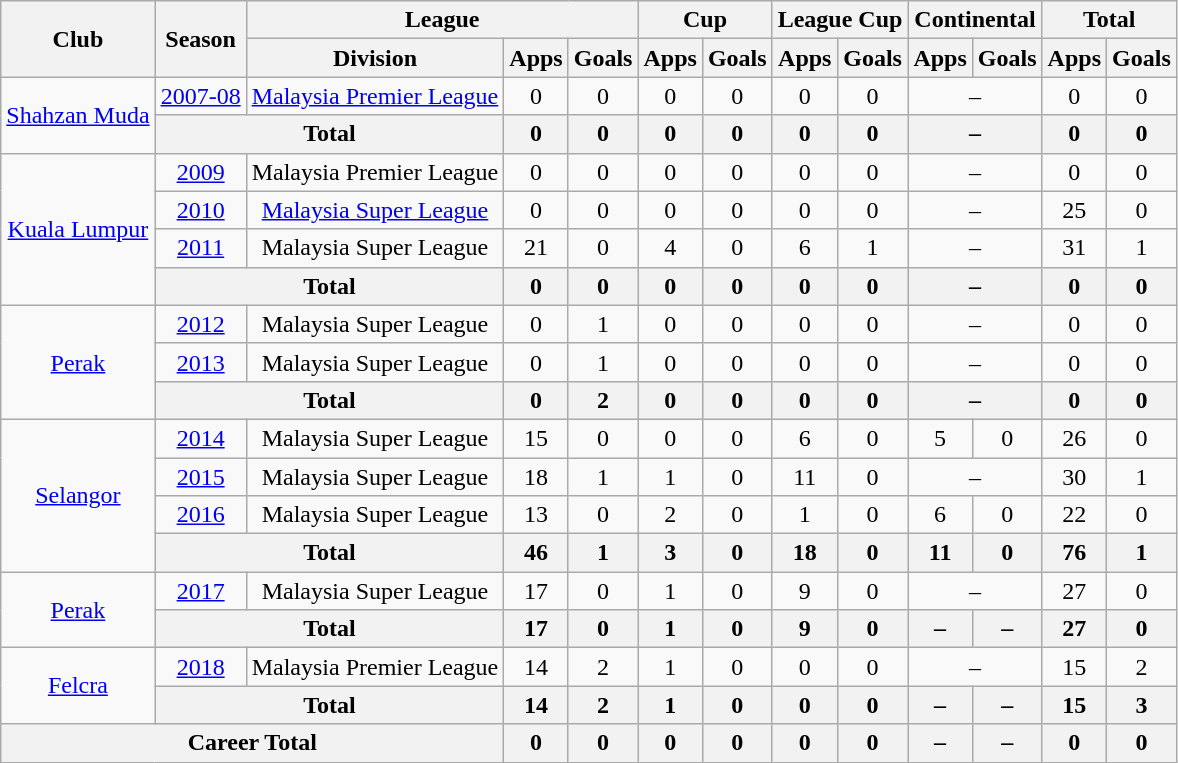<table class=wikitable style="text-align:center">
<tr>
<th rowspan=2>Club</th>
<th rowspan=2>Season</th>
<th colspan=3>League</th>
<th colspan=2>Cup</th>
<th colspan=2>League Cup</th>
<th colspan=2>Continental</th>
<th colspan=2>Total</th>
</tr>
<tr>
<th>Division</th>
<th>Apps</th>
<th>Goals</th>
<th>Apps</th>
<th>Goals</th>
<th>Apps</th>
<th>Goals</th>
<th>Apps</th>
<th>Goals</th>
<th>Apps</th>
<th>Goals</th>
</tr>
<tr>
<td rowspan=2><a href='#'>Shahzan Muda</a></td>
<td><a href='#'>2007-08</a></td>
<td><a href='#'>Malaysia Premier League</a></td>
<td>0</td>
<td>0</td>
<td>0</td>
<td>0</td>
<td>0</td>
<td>0</td>
<td colspan=2>–</td>
<td>0</td>
<td>0</td>
</tr>
<tr>
<th colspan="2">Total</th>
<th>0</th>
<th>0</th>
<th>0</th>
<th>0</th>
<th>0</th>
<th>0</th>
<th colspan=2>–</th>
<th>0</th>
<th>0</th>
</tr>
<tr>
<td rowspan=4><a href='#'>Kuala Lumpur</a></td>
<td><a href='#'>2009</a></td>
<td>Malaysia Premier League</td>
<td>0</td>
<td>0</td>
<td>0</td>
<td>0</td>
<td>0</td>
<td>0</td>
<td colspan=2>–</td>
<td>0</td>
<td>0</td>
</tr>
<tr>
<td><a href='#'>2010</a></td>
<td><a href='#'>Malaysia Super League</a></td>
<td>0</td>
<td>0</td>
<td>0</td>
<td>0</td>
<td>0</td>
<td>0</td>
<td colspan=2>–</td>
<td>25</td>
<td>0</td>
</tr>
<tr>
<td><a href='#'>2011</a></td>
<td>Malaysia Super League</td>
<td>21</td>
<td>0</td>
<td>4</td>
<td>0</td>
<td>6</td>
<td>1</td>
<td colspan=2>–</td>
<td>31</td>
<td>1</td>
</tr>
<tr>
<th colspan="2">Total</th>
<th>0</th>
<th>0</th>
<th>0</th>
<th>0</th>
<th>0</th>
<th>0</th>
<th colspan=2>–</th>
<th>0</th>
<th>0</th>
</tr>
<tr>
<td rowspan=3><a href='#'>Perak</a></td>
<td><a href='#'>2012</a></td>
<td>Malaysia Super League</td>
<td>0</td>
<td>1</td>
<td>0</td>
<td>0</td>
<td>0</td>
<td>0</td>
<td colspan=2>–</td>
<td>0</td>
<td>0</td>
</tr>
<tr>
<td><a href='#'>2013</a></td>
<td>Malaysia Super League</td>
<td>0</td>
<td>1</td>
<td>0</td>
<td>0</td>
<td>0</td>
<td>0</td>
<td colspan=2>–</td>
<td>0</td>
<td>0</td>
</tr>
<tr>
<th colspan="2">Total</th>
<th>0</th>
<th>2</th>
<th>0</th>
<th>0</th>
<th>0</th>
<th>0</th>
<th colspan=2>–</th>
<th>0</th>
<th>0</th>
</tr>
<tr>
<td rowspan=4><a href='#'>Selangor</a></td>
<td><a href='#'>2014</a></td>
<td>Malaysia Super League</td>
<td>15</td>
<td>0</td>
<td>0</td>
<td>0</td>
<td>6</td>
<td>0</td>
<td>5</td>
<td>0</td>
<td>26</td>
<td>0</td>
</tr>
<tr>
<td><a href='#'>2015</a></td>
<td>Malaysia Super League</td>
<td>18</td>
<td>1</td>
<td>1</td>
<td>0</td>
<td>11</td>
<td>0</td>
<td colspan=2>–</td>
<td>30</td>
<td>1</td>
</tr>
<tr>
<td><a href='#'>2016</a></td>
<td>Malaysia Super League</td>
<td>13</td>
<td>0</td>
<td>2</td>
<td>0</td>
<td>1</td>
<td>0</td>
<td>6</td>
<td>0</td>
<td>22</td>
<td>0</td>
</tr>
<tr>
<th colspan="2">Total</th>
<th>46</th>
<th>1</th>
<th>3</th>
<th>0</th>
<th>18</th>
<th>0</th>
<th>11</th>
<th>0</th>
<th>76</th>
<th>1</th>
</tr>
<tr>
<td rowspan=2><a href='#'>Perak</a></td>
<td><a href='#'>2017</a></td>
<td>Malaysia Super League</td>
<td>17</td>
<td>0</td>
<td>1</td>
<td>0</td>
<td>9</td>
<td>0</td>
<td colspan=2>–</td>
<td>27</td>
<td>0</td>
</tr>
<tr>
<th colspan="2">Total</th>
<th>17</th>
<th>0</th>
<th>1</th>
<th>0</th>
<th>9</th>
<th>0</th>
<th>–</th>
<th>–</th>
<th>27</th>
<th>0</th>
</tr>
<tr>
<td rowspan=2><a href='#'>Felcra</a></td>
<td><a href='#'>2018</a></td>
<td>Malaysia Premier League</td>
<td>14</td>
<td>2</td>
<td>1</td>
<td>0</td>
<td>0</td>
<td>0</td>
<td colspan=2>–</td>
<td>15</td>
<td>2</td>
</tr>
<tr>
<th colspan="2">Total</th>
<th>14</th>
<th>2</th>
<th>1</th>
<th>0</th>
<th>0</th>
<th>0</th>
<th>–</th>
<th>–</th>
<th>15</th>
<th>3</th>
</tr>
<tr>
<th colspan="3">Career Total</th>
<th>0</th>
<th>0</th>
<th>0</th>
<th>0</th>
<th>0</th>
<th>0</th>
<th>–</th>
<th>–</th>
<th>0</th>
<th>0</th>
</tr>
</table>
